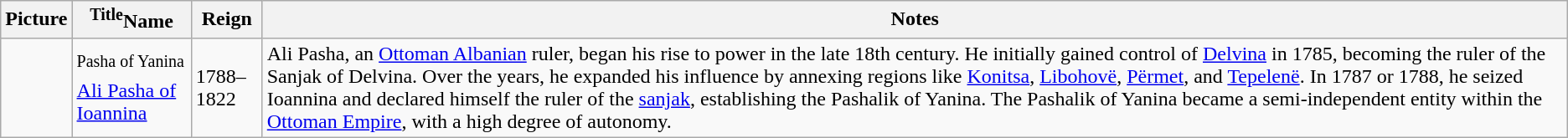<table class="wikitable">
<tr ->
<th>Picture</th>
<th><sup>Title</sup>Name</th>
<th>Reign</th>
<th>Notes</th>
</tr>
<tr ->
<td></td>
<td><sup>Pasha of Yanina</sup><br><a href='#'>Ali Pasha of Ioannina</a></td>
<td>1788–1822</td>
<td>Ali Pasha, an <a href='#'>Ottoman Albanian</a> ruler, began his rise to power in the late 18th century. He initially gained control of <a href='#'>Delvina</a> in 1785, becoming the ruler of the Sanjak of Delvina. Over the years, he expanded his influence by annexing regions like <a href='#'>Konitsa</a>, <a href='#'>Libohovë</a>, <a href='#'>Përmet</a>, and <a href='#'>Tepelenë</a>. In 1787 or 1788, he seized Ioannina and declared himself the ruler of the <a href='#'>sanjak</a>, establishing the Pashalik of Yanina. The Pashalik of Yanina became a semi-independent entity within the <a href='#'>Ottoman Empire</a>, with a high degree of autonomy.</td>
</tr>
</table>
